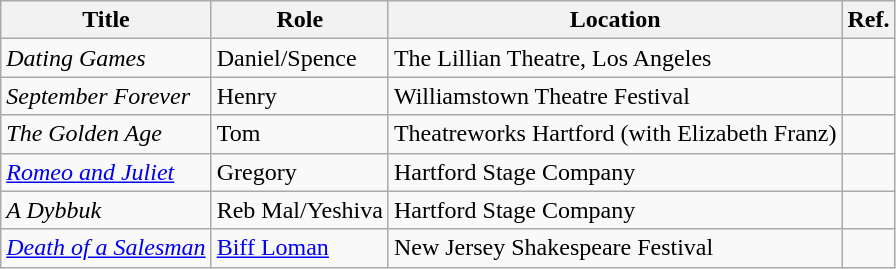<table class="wikitable sortable">
<tr ">
<th>Title</th>
<th>Role</th>
<th>Location</th>
<th>Ref.</th>
</tr>
<tr>
<td><em>Dating Games</em></td>
<td>Daniel/Spence</td>
<td>The Lillian Theatre, Los Angeles</td>
<td></td>
</tr>
<tr>
<td><em>September Forever</em></td>
<td>Henry</td>
<td>Williamstown Theatre Festival</td>
<td></td>
</tr>
<tr>
<td><em>The Golden Age</em></td>
<td>Tom</td>
<td>Theatreworks Hartford (with Elizabeth Franz)</td>
<td></td>
</tr>
<tr>
<td><em><a href='#'>Romeo and Juliet</a></em></td>
<td>Gregory</td>
<td>Hartford Stage Company</td>
<td></td>
</tr>
<tr>
<td><em>A Dybbuk</em></td>
<td>Reb Mal/Yeshiva</td>
<td>Hartford Stage Company</td>
<td></td>
</tr>
<tr>
<td><em><a href='#'>Death of a Salesman</a></em></td>
<td><a href='#'>Biff Loman</a></td>
<td>New Jersey Shakespeare Festival</td>
<td></td>
</tr>
</table>
